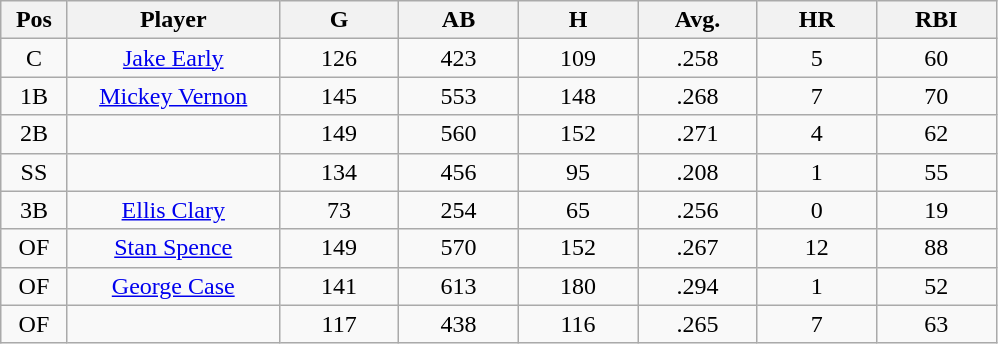<table class="wikitable sortable">
<tr>
<th bgcolor="#DDDDFF" width="5%">Pos</th>
<th bgcolor="#DDDDFF" width="16%">Player</th>
<th bgcolor="#DDDDFF" width="9%">G</th>
<th bgcolor="#DDDDFF" width="9%">AB</th>
<th bgcolor="#DDDDFF" width="9%">H</th>
<th bgcolor="#DDDDFF" width="9%">Avg.</th>
<th bgcolor="#DDDDFF" width="9%">HR</th>
<th bgcolor="#DDDDFF" width="9%">RBI</th>
</tr>
<tr align="center">
<td>C</td>
<td><a href='#'>Jake Early</a></td>
<td>126</td>
<td>423</td>
<td>109</td>
<td>.258</td>
<td>5</td>
<td>60</td>
</tr>
<tr align="center">
<td>1B</td>
<td><a href='#'>Mickey Vernon</a></td>
<td>145</td>
<td>553</td>
<td>148</td>
<td>.268</td>
<td>7</td>
<td>70</td>
</tr>
<tr align="center">
<td>2B</td>
<td></td>
<td>149</td>
<td>560</td>
<td>152</td>
<td>.271</td>
<td>4</td>
<td>62</td>
</tr>
<tr align="center">
<td>SS</td>
<td></td>
<td>134</td>
<td>456</td>
<td>95</td>
<td>.208</td>
<td>1</td>
<td>55</td>
</tr>
<tr align="center">
<td>3B</td>
<td><a href='#'>Ellis Clary</a></td>
<td>73</td>
<td>254</td>
<td>65</td>
<td>.256</td>
<td>0</td>
<td>19</td>
</tr>
<tr align="center">
<td>OF</td>
<td><a href='#'>Stan Spence</a></td>
<td>149</td>
<td>570</td>
<td>152</td>
<td>.267</td>
<td>12</td>
<td>88</td>
</tr>
<tr align="center">
<td>OF</td>
<td><a href='#'>George Case</a></td>
<td>141</td>
<td>613</td>
<td>180</td>
<td>.294</td>
<td>1</td>
<td>52</td>
</tr>
<tr align="center">
<td>OF</td>
<td></td>
<td>117</td>
<td>438</td>
<td>116</td>
<td>.265</td>
<td>7</td>
<td>63</td>
</tr>
</table>
